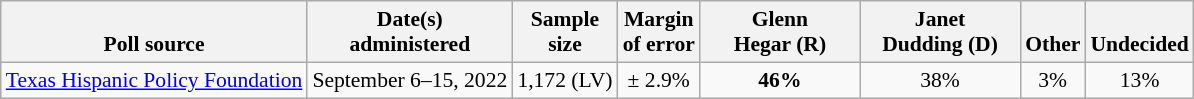<table class="wikitable" style="font-size:90%;text-align:center;">
<tr valign=bottom>
<th>Poll source</th>
<th>Date(s)<br>administered</th>
<th>Sample<br>size</th>
<th>Margin<br>of error</th>
<th style="width:100px;">Glenn<br>Hegar (R)</th>
<th style="width:100px;">Janet<br>Dudding (D)</th>
<th>Other</th>
<th>Undecided</th>
</tr>
<tr>
<td style="text-align:left;"><a href='#'>Texas Hispanic Policy Foundation</a></td>
<td>September 6–15, 2022</td>
<td>1,172 (LV)</td>
<td>± 2.9%</td>
<td><strong>46%</strong></td>
<td>38%</td>
<td>3%</td>
<td>13%</td>
</tr>
</table>
